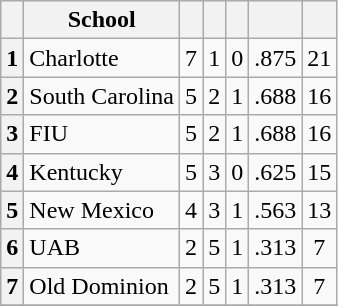<table class="wikitable">
<tr>
<th></th>
<th>School</th>
<th></th>
<th></th>
<th></th>
<th></th>
<th></th>
</tr>
<tr align=center>
<th>1</th>
<td align=left>Charlotte</td>
<td>7</td>
<td>1</td>
<td>0</td>
<td>.875</td>
<td>21</td>
</tr>
<tr align=center>
<th>2</th>
<td align=left>South Carolina</td>
<td>5</td>
<td>2</td>
<td>1</td>
<td>.688</td>
<td>16</td>
</tr>
<tr align=center>
<th>3</th>
<td align=left>FIU</td>
<td>5</td>
<td>2</td>
<td>1</td>
<td>.688</td>
<td>16</td>
</tr>
<tr align=center>
<th>4</th>
<td align=left>Kentucky</td>
<td>5</td>
<td>3</td>
<td>0</td>
<td>.625</td>
<td>15</td>
</tr>
<tr align=center>
<th>5</th>
<td align=left>New Mexico</td>
<td>4</td>
<td>3</td>
<td>1</td>
<td>.563</td>
<td>13</td>
</tr>
<tr align=center>
<th>6</th>
<td align=left>UAB</td>
<td>2</td>
<td>5</td>
<td>1</td>
<td>.313</td>
<td>7</td>
</tr>
<tr align=center>
<th>7</th>
<td align=left>Old Dominion</td>
<td>2</td>
<td>5</td>
<td>1</td>
<td>.313</td>
<td>7</td>
</tr>
<tr>
</tr>
</table>
